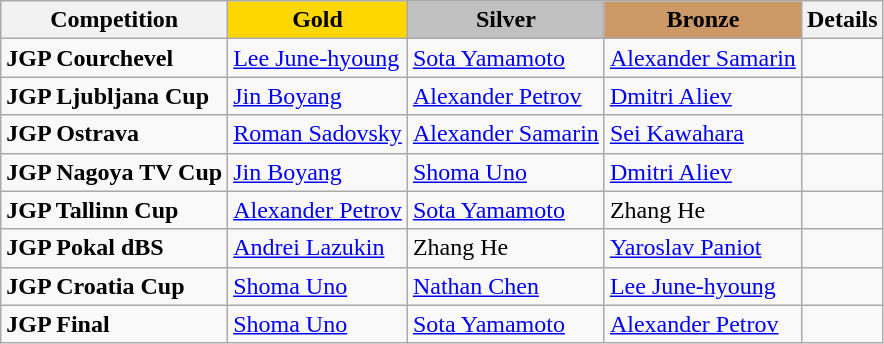<table class="wikitable">
<tr>
<th>Competition</th>
<td align=center bgcolor=gold><strong>Gold</strong></td>
<td align=center bgcolor=silver><strong>Silver</strong></td>
<td align=center bgcolor=cc9966><strong>Bronze</strong></td>
<th>Details</th>
</tr>
<tr>
<td><strong>JGP Courchevel</strong></td>
<td> <a href='#'>Lee June-hyoung</a></td>
<td> <a href='#'>Sota Yamamoto</a></td>
<td> <a href='#'>Alexander Samarin</a></td>
<td></td>
</tr>
<tr>
<td><strong>JGP Ljubljana Cup</strong></td>
<td> <a href='#'>Jin Boyang</a></td>
<td> <a href='#'>Alexander Petrov</a></td>
<td> <a href='#'>Dmitri Aliev</a></td>
<td></td>
</tr>
<tr>
<td><strong>JGP Ostrava</strong></td>
<td> <a href='#'>Roman Sadovsky</a></td>
<td> <a href='#'>Alexander Samarin</a></td>
<td> <a href='#'>Sei Kawahara</a></td>
<td></td>
</tr>
<tr>
<td><strong>JGP Nagoya TV Cup</strong></td>
<td> <a href='#'>Jin Boyang</a></td>
<td> <a href='#'>Shoma Uno</a></td>
<td> <a href='#'>Dmitri Aliev</a></td>
<td></td>
</tr>
<tr>
<td><strong>JGP Tallinn Cup</strong></td>
<td> <a href='#'>Alexander Petrov</a></td>
<td> <a href='#'>Sota Yamamoto</a></td>
<td> Zhang He</td>
<td></td>
</tr>
<tr>
<td><strong>JGP Pokal dBS</strong></td>
<td> <a href='#'>Andrei Lazukin</a></td>
<td> Zhang He</td>
<td> <a href='#'>Yaroslav Paniot</a></td>
<td></td>
</tr>
<tr>
<td><strong>JGP Croatia Cup</strong></td>
<td> <a href='#'>Shoma Uno</a></td>
<td> <a href='#'>Nathan Chen</a></td>
<td> <a href='#'>Lee June-hyoung</a></td>
<td></td>
</tr>
<tr>
<td><strong>JGP Final</strong></td>
<td> <a href='#'>Shoma Uno</a></td>
<td> <a href='#'>Sota Yamamoto</a></td>
<td> <a href='#'>Alexander Petrov</a></td>
<td></td>
</tr>
</table>
